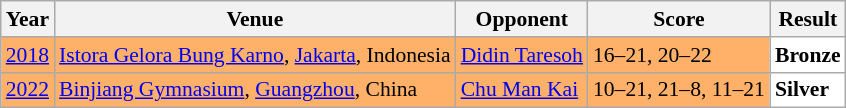<table class="sortable wikitable" style="font-size: 90%;">
<tr>
<th>Year</th>
<th>Venue</th>
<th>Opponent</th>
<th>Score</th>
<th>Result</th>
</tr>
<tr style="background:#FFB069">
<td align="center"><a href='#'>2018</a></td>
<td align="left"><a href='#'>Istora Gelora Bung Karno</a>, <a href='#'>Jakarta</a>, Indonesia</td>
<td align="left"> <a href='#'>Didin Taresoh</a></td>
<td align="left">16–21, 20–22</td>
<td style="text-align:left; background:white"> <strong>Bronze</strong></td>
</tr>
<tr style="background:#FFB069">
<td align="center"><a href='#'>2022</a></td>
<td align="left"><a href='#'>Binjiang Gymnasium</a>, <a href='#'>Guangzhou</a>, China</td>
<td align="left"> <a href='#'>Chu Man Kai</a></td>
<td align="left">10–21, 21–8, 11–21</td>
<td style="text-align:left; background:white"> <strong>Silver</strong></td>
</tr>
</table>
